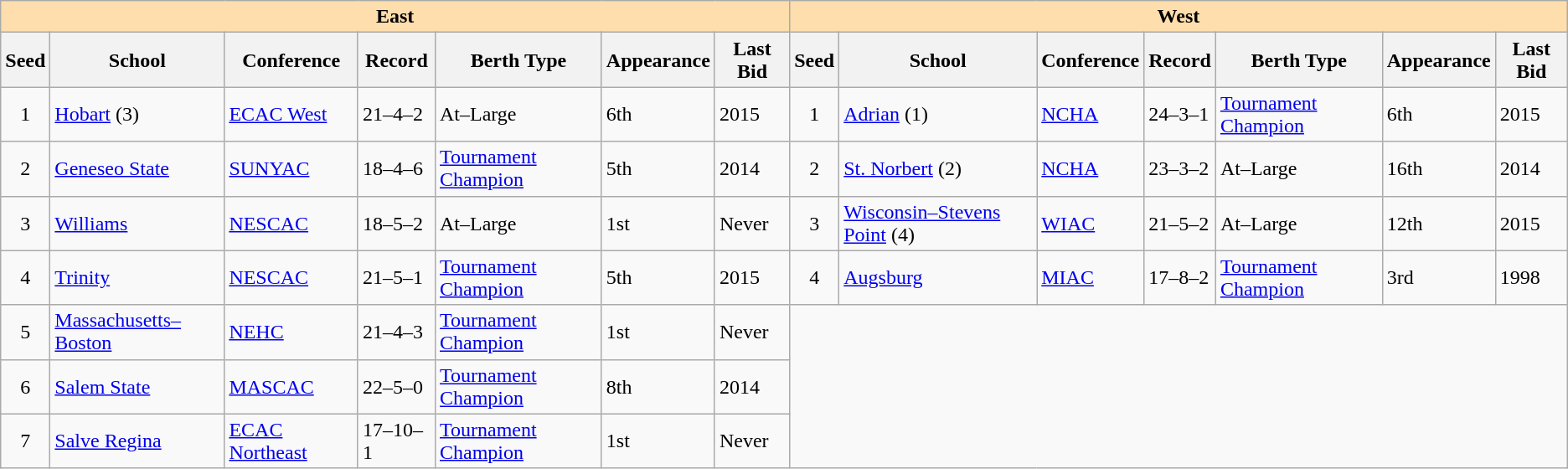<table class="wikitable">
<tr>
<th colspan="7" style="background:#ffdead;">East</th>
<th colspan="7" style="background:#ffdead;">West</th>
</tr>
<tr>
<th>Seed</th>
<th>School</th>
<th>Conference</th>
<th>Record</th>
<th>Berth Type</th>
<th>Appearance</th>
<th>Last Bid</th>
<th>Seed</th>
<th>School</th>
<th>Conference</th>
<th>Record</th>
<th>Berth Type</th>
<th>Appearance</th>
<th>Last Bid</th>
</tr>
<tr>
<td align=center>1</td>
<td><a href='#'>Hobart</a> (3)</td>
<td><a href='#'>ECAC West</a></td>
<td>21–4–2</td>
<td>At–Large</td>
<td>6th</td>
<td>2015</td>
<td align=center>1</td>
<td><a href='#'>Adrian</a> (1)</td>
<td><a href='#'>NCHA</a></td>
<td>24–3–1</td>
<td><a href='#'>Tournament Champion</a></td>
<td>6th</td>
<td>2015</td>
</tr>
<tr>
<td align=center>2</td>
<td><a href='#'>Geneseo State</a></td>
<td><a href='#'>SUNYAC</a></td>
<td>18–4–6</td>
<td><a href='#'>Tournament Champion</a></td>
<td>5th</td>
<td>2014</td>
<td align=center>2</td>
<td><a href='#'>St. Norbert</a> (2)</td>
<td><a href='#'>NCHA</a></td>
<td>23–3–2</td>
<td>At–Large</td>
<td>16th</td>
<td>2014</td>
</tr>
<tr>
<td align=center>3</td>
<td><a href='#'>Williams</a></td>
<td><a href='#'>NESCAC</a></td>
<td>18–5–2</td>
<td>At–Large</td>
<td>1st</td>
<td>Never</td>
<td align=center>3</td>
<td><a href='#'>Wisconsin–Stevens Point</a> (4)</td>
<td><a href='#'>WIAC</a></td>
<td>21–5–2</td>
<td>At–Large</td>
<td>12th</td>
<td>2015</td>
</tr>
<tr>
<td align=center>4</td>
<td><a href='#'>Trinity</a></td>
<td><a href='#'>NESCAC</a></td>
<td>21–5–1</td>
<td><a href='#'>Tournament Champion</a></td>
<td>5th</td>
<td>2015</td>
<td align=center>4</td>
<td><a href='#'>Augsburg</a></td>
<td><a href='#'>MIAC</a></td>
<td>17–8–2</td>
<td><a href='#'>Tournament Champion</a></td>
<td>3rd</td>
<td>1998</td>
</tr>
<tr>
<td align=center>5</td>
<td><a href='#'>Massachusetts–Boston</a></td>
<td><a href='#'>NEHC</a></td>
<td>21–4–3</td>
<td><a href='#'>Tournament Champion</a></td>
<td>1st</td>
<td>Never</td>
</tr>
<tr>
<td align=center>6</td>
<td><a href='#'>Salem State</a></td>
<td><a href='#'>MASCAC</a></td>
<td>22–5–0</td>
<td><a href='#'>Tournament Champion</a></td>
<td>8th</td>
<td>2014</td>
</tr>
<tr>
<td align=center>7</td>
<td><a href='#'>Salve Regina</a></td>
<td><a href='#'>ECAC Northeast</a></td>
<td>17–10–1</td>
<td><a href='#'>Tournament Champion</a></td>
<td>1st</td>
<td>Never</td>
</tr>
</table>
